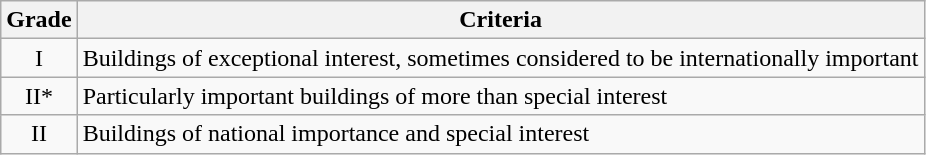<table class="wikitable">
<tr>
<th>Grade</th>
<th>Criteria</th>
</tr>
<tr>
<td align="center" >I</td>
<td>Buildings of exceptional interest, sometimes considered to be internationally important</td>
</tr>
<tr>
<td align="center" >II*</td>
<td>Particularly important buildings of more than special interest</td>
</tr>
<tr>
<td align="center" >II</td>
<td>Buildings of national importance and special interest</td>
</tr>
</table>
